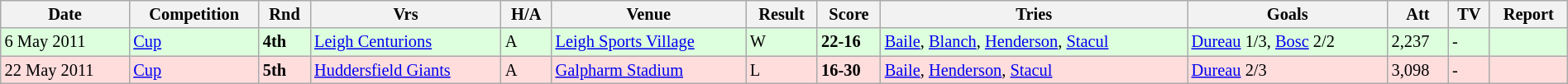<table class="wikitable"  style="font-size:85%; width:100%;">
<tr>
<th>Date</th>
<th>Competition</th>
<th>Rnd</th>
<th>Vrs</th>
<th>H/A</th>
<th>Venue</th>
<th>Result</th>
<th>Score</th>
<th>Tries</th>
<th>Goals</th>
<th>Att</th>
<th>TV</th>
<th>Report</th>
</tr>
<tr style="background:#ddffdd;" width=20 | >
<td>6 May 2011</td>
<td><a href='#'>Cup</a></td>
<td><strong>4th</strong></td>
<td><a href='#'>Leigh Centurions</a></td>
<td>A</td>
<td><a href='#'>Leigh Sports Village</a></td>
<td>W</td>
<td><strong>22-16</strong></td>
<td><a href='#'>Baile</a>, <a href='#'>Blanch</a>, <a href='#'>Henderson</a>, <a href='#'>Stacul</a></td>
<td><a href='#'>Dureau</a> 1/3, <a href='#'>Bosc</a> 2/2</td>
<td>2,237</td>
<td>-</td>
<td></td>
</tr>
<tr style="background:#ffdddd;" width=20 | >
<td>22 May 2011</td>
<td><a href='#'>Cup</a></td>
<td><strong>5th</strong></td>
<td><a href='#'>Huddersfield Giants</a></td>
<td>A</td>
<td><a href='#'>Galpharm Stadium</a></td>
<td>L</td>
<td><strong>16-30</strong></td>
<td><a href='#'>Baile</a>, <a href='#'>Henderson</a>, <a href='#'>Stacul</a></td>
<td><a href='#'>Dureau</a> 2/3</td>
<td>3,098</td>
<td>-</td>
<td></td>
</tr>
</table>
